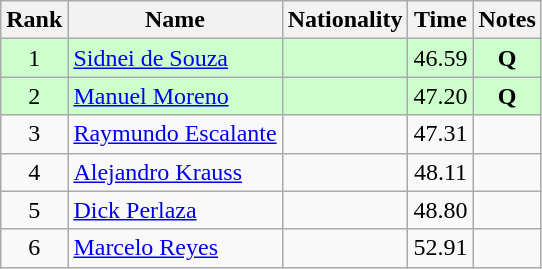<table class="wikitable sortable" style="text-align:center">
<tr>
<th>Rank</th>
<th>Name</th>
<th>Nationality</th>
<th>Time</th>
<th>Notes</th>
</tr>
<tr bgcolor=ccffcc>
<td align=center>1</td>
<td align=left><a href='#'>Sidnei de Souza</a></td>
<td align=left></td>
<td>46.59</td>
<td><strong>Q</strong></td>
</tr>
<tr bgcolor=ccffcc>
<td align=center>2</td>
<td align=left><a href='#'>Manuel Moreno</a></td>
<td align=left></td>
<td>47.20</td>
<td><strong>Q</strong></td>
</tr>
<tr>
<td align=center>3</td>
<td align=left><a href='#'>Raymundo Escalante</a></td>
<td align=left></td>
<td>47.31</td>
<td></td>
</tr>
<tr>
<td align=center>4</td>
<td align=left><a href='#'>Alejandro Krauss</a></td>
<td align=left></td>
<td>48.11</td>
<td></td>
</tr>
<tr>
<td align=center>5</td>
<td align=left><a href='#'>Dick Perlaza</a></td>
<td align=left></td>
<td>48.80</td>
<td></td>
</tr>
<tr>
<td align=center>6</td>
<td align=left><a href='#'>Marcelo Reyes</a></td>
<td align=left></td>
<td>52.91</td>
<td></td>
</tr>
</table>
